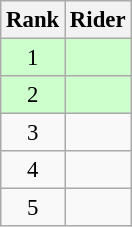<table class="wikitable" style="font-size:95%" style="width:25em;">
<tr>
<th>Rank</th>
<th>Rider</th>
</tr>
<tr bgcolor=ccffcc>
<td align=center>1</td>
<td></td>
</tr>
<tr bgcolor=ccffcc>
<td align=center>2</td>
<td></td>
</tr>
<tr>
<td align=center>3</td>
<td></td>
</tr>
<tr>
<td align=center>4</td>
<td></td>
</tr>
<tr>
<td align=center>5</td>
<td></td>
</tr>
</table>
